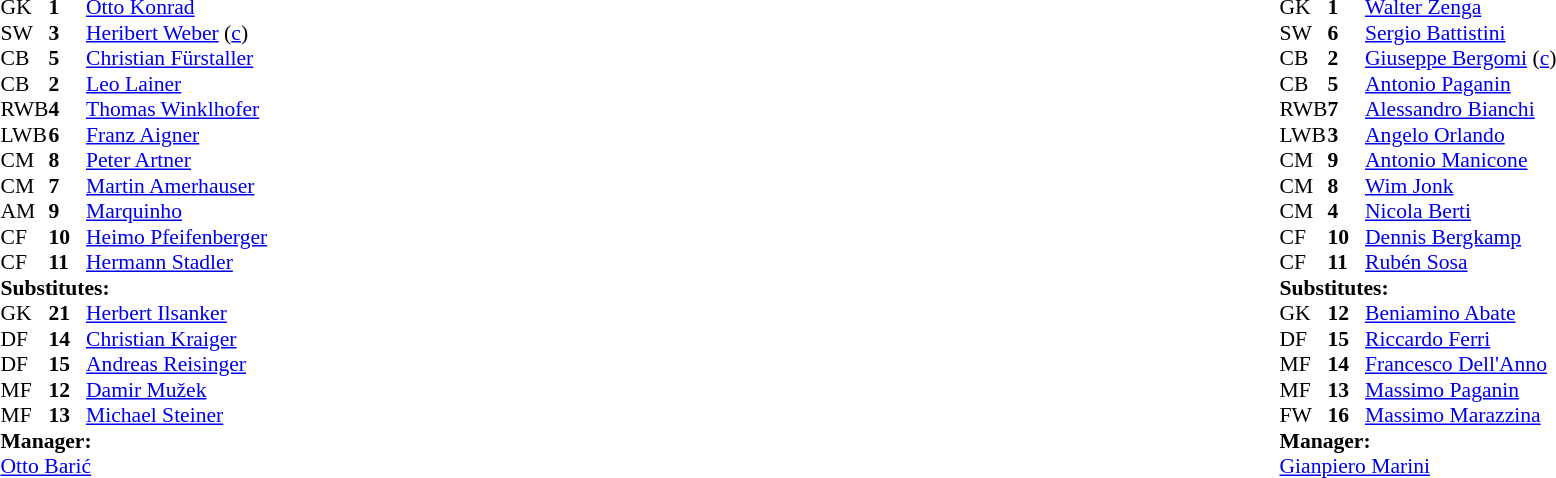<table width="100%">
<tr>
<td valign="top" width="40%"><br><table style="font-size:90%" cellspacing="0" cellpadding="0">
<tr>
<th width=25></th>
<th width=25></th>
</tr>
<tr>
<td>GK</td>
<td><strong>1</strong></td>
<td> <a href='#'>Otto Konrad</a></td>
</tr>
<tr>
<td>SW</td>
<td><strong>3</strong></td>
<td> <a href='#'>Heribert Weber</a> (<a href='#'>c</a>)</td>
</tr>
<tr>
<td>CB</td>
<td><strong>5</strong></td>
<td> <a href='#'>Christian Fürstaller</a></td>
</tr>
<tr>
<td>CB</td>
<td><strong>2</strong></td>
<td> <a href='#'>Leo Lainer</a></td>
</tr>
<tr>
<td>RWB</td>
<td><strong>4</strong></td>
<td> <a href='#'>Thomas Winklhofer</a></td>
<td></td>
<td></td>
</tr>
<tr>
<td>LWB</td>
<td><strong>6</strong></td>
<td> <a href='#'>Franz Aigner</a></td>
</tr>
<tr>
<td>CM</td>
<td><strong>8</strong></td>
<td> <a href='#'>Peter Artner</a></td>
</tr>
<tr>
<td>CM</td>
<td><strong>7</strong></td>
<td> <a href='#'>Martin Amerhauser</a></td>
<td></td>
<td></td>
</tr>
<tr>
<td>AM</td>
<td><strong>9</strong></td>
<td> <a href='#'>Marquinho</a></td>
</tr>
<tr>
<td>CF</td>
<td><strong>10</strong></td>
<td> <a href='#'>Heimo Pfeifenberger</a></td>
<td></td>
</tr>
<tr>
<td>CF</td>
<td><strong>11</strong></td>
<td> <a href='#'>Hermann Stadler</a></td>
<td></td>
</tr>
<tr>
<td colspan=3><strong>Substitutes:</strong></td>
</tr>
<tr>
<td>GK</td>
<td><strong>21</strong></td>
<td> <a href='#'>Herbert Ilsanker</a></td>
</tr>
<tr>
<td>DF</td>
<td><strong>14</strong></td>
<td> <a href='#'>Christian Kraiger</a></td>
</tr>
<tr>
<td>DF</td>
<td><strong>15</strong></td>
<td> <a href='#'>Andreas Reisinger</a></td>
</tr>
<tr>
<td>MF</td>
<td><strong>12</strong></td>
<td> <a href='#'>Damir Mužek</a></td>
<td></td>
<td></td>
</tr>
<tr>
<td>MF</td>
<td><strong>13</strong></td>
<td> <a href='#'>Michael Steiner</a></td>
<td></td>
<td></td>
</tr>
<tr>
<td colspan=3><strong>Manager:</strong></td>
</tr>
<tr>
<td colspan=4> <a href='#'>Otto Barić</a></td>
</tr>
<tr>
</tr>
</table>
</td>
<td valign="top"></td>
<td valign="top" width="50%"><br><table style="font-size: 90%; margin: auto;" cellspacing="0" cellpadding="0">
<tr>
<th width=25></th>
<th width=25></th>
</tr>
<tr>
<td>GK</td>
<td><strong>1</strong></td>
<td> <a href='#'>Walter Zenga</a></td>
</tr>
<tr>
<td>SW</td>
<td><strong>6</strong></td>
<td> <a href='#'>Sergio Battistini</a></td>
</tr>
<tr>
<td>CB</td>
<td><strong>2</strong></td>
<td> <a href='#'>Giuseppe Bergomi</a> (<a href='#'>c</a>)</td>
</tr>
<tr>
<td>CB</td>
<td><strong>5</strong></td>
<td> <a href='#'>Antonio Paganin</a></td>
</tr>
<tr>
<td>RWB</td>
<td><strong>7</strong></td>
<td> <a href='#'>Alessandro Bianchi</a></td>
<td></td>
</tr>
<tr>
<td>LWB</td>
<td><strong>3</strong></td>
<td> <a href='#'>Angelo Orlando</a></td>
</tr>
<tr>
<td>CM</td>
<td><strong>9</strong></td>
<td> <a href='#'>Antonio Manicone</a></td>
</tr>
<tr>
<td>CM</td>
<td><strong>8</strong></td>
<td> <a href='#'>Wim Jonk</a></td>
<td></td>
</tr>
<tr>
<td>CM</td>
<td><strong>4</strong></td>
<td> <a href='#'>Nicola Berti</a></td>
</tr>
<tr>
<td>CF</td>
<td><strong>10</strong></td>
<td> <a href='#'>Dennis Bergkamp</a></td>
<td></td>
<td></td>
</tr>
<tr>
<td>CF</td>
<td><strong>11</strong></td>
<td> <a href='#'>Rubén Sosa</a></td>
<td></td>
<td></td>
</tr>
<tr>
<td colspan=3><strong>Substitutes:</strong></td>
</tr>
<tr>
<td>GK</td>
<td><strong>12</strong></td>
<td> <a href='#'>Beniamino Abate</a></td>
</tr>
<tr>
<td>DF</td>
<td><strong>15</strong></td>
<td> <a href='#'>Riccardo Ferri</a></td>
<td></td>
<td></td>
</tr>
<tr>
<td>MF</td>
<td><strong>14</strong></td>
<td> <a href='#'>Francesco Dell'Anno</a></td>
<td></td>
<td></td>
</tr>
<tr>
<td>MF</td>
<td><strong>13</strong></td>
<td> <a href='#'>Massimo Paganin</a></td>
</tr>
<tr>
<td>FW</td>
<td><strong>16</strong></td>
<td> <a href='#'>Massimo Marazzina</a></td>
</tr>
<tr>
<td colspan=3><strong>Manager:</strong></td>
</tr>
<tr>
<td colspan=4> <a href='#'>Gianpiero Marini</a></td>
</tr>
</table>
</td>
</tr>
</table>
